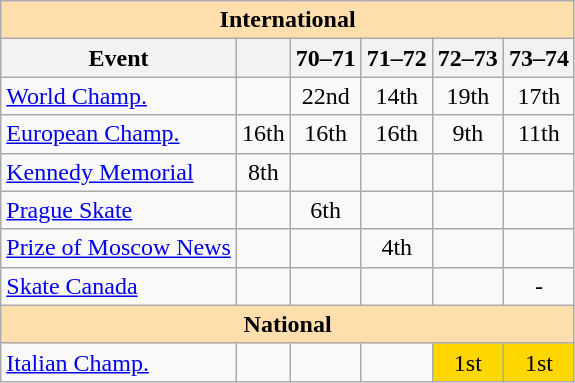<table class="wikitable" style="text-align:center">
<tr>
<th style="background-color: #ffdead; " colspan=6 align=center>International</th>
</tr>
<tr>
<th>Event</th>
<th></th>
<th>70–71</th>
<th>71–72</th>
<th>72–73</th>
<th>73–74</th>
</tr>
<tr>
<td align=left><a href='#'>World Champ.</a></td>
<td></td>
<td>22nd</td>
<td>14th</td>
<td>19th</td>
<td>17th</td>
</tr>
<tr>
<td align=left><a href='#'>European Champ.</a></td>
<td>16th</td>
<td>16th</td>
<td>16th</td>
<td>9th</td>
<td>11th</td>
</tr>
<tr>
<td align=left><a href='#'>Kennedy Memorial</a></td>
<td>8th</td>
<td></td>
<td></td>
<td></td>
<td></td>
</tr>
<tr>
<td align=left><a href='#'>Prague Skate</a></td>
<td></td>
<td>6th</td>
<td></td>
<td></td>
<td></td>
</tr>
<tr>
<td align=left><a href='#'>Prize of Moscow News</a></td>
<td></td>
<td></td>
<td>4th</td>
<td></td>
<td></td>
</tr>
<tr>
<td align=left><a href='#'>Skate Canada</a></td>
<td></td>
<td></td>
<td></td>
<td></td>
<td>-</td>
</tr>
<tr>
<th style="background-color: #ffdead; " colspan=6 align=center>National</th>
</tr>
<tr>
<td align=left><a href='#'>Italian Champ.</a></td>
<td></td>
<td></td>
<td></td>
<td bgcolor=gold>1st</td>
<td bgcolor=gold>1st</td>
</tr>
</table>
